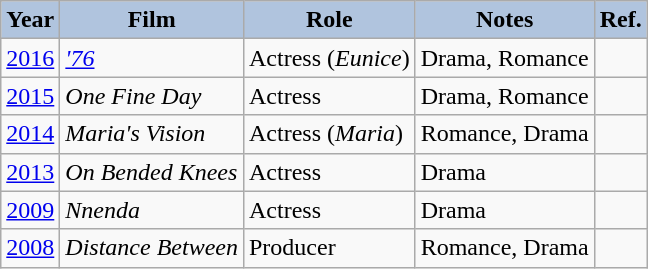<table class="wikitable">
<tr>
<th style="background:#B0C4DE;">Year</th>
<th style="background:#B0C4DE;">Film</th>
<th style="background:#B0C4DE;">Role</th>
<th style="background:#B0C4DE;">Notes</th>
<th style="background:#B0C4DE;">Ref.</th>
</tr>
<tr>
<td><a href='#'>2016</a></td>
<td><em><a href='#'>'76</a></em></td>
<td>Actress (<em>Eunice</em>)</td>
<td>Drama, Romance</td>
<td></td>
</tr>
<tr>
<td><a href='#'>2015</a></td>
<td><em>One Fine Day</em></td>
<td>Actress</td>
<td>Drama, Romance</td>
<td></td>
</tr>
<tr>
<td><a href='#'>2014</a></td>
<td><em>Maria's Vision</em></td>
<td>Actress (<em>Maria</em>)</td>
<td>Romance, Drama</td>
<td></td>
</tr>
<tr>
<td><a href='#'>2013</a></td>
<td><em>On Bended Knees</em></td>
<td>Actress</td>
<td>Drama</td>
<td></td>
</tr>
<tr>
<td><a href='#'>2009</a></td>
<td><em>Nnenda</em></td>
<td>Actress</td>
<td>Drama</td>
<td></td>
</tr>
<tr>
<td><a href='#'>2008</a></td>
<td><em>Distance Between</em></td>
<td>Producer</td>
<td>Romance, Drama</td>
<td></td>
</tr>
</table>
